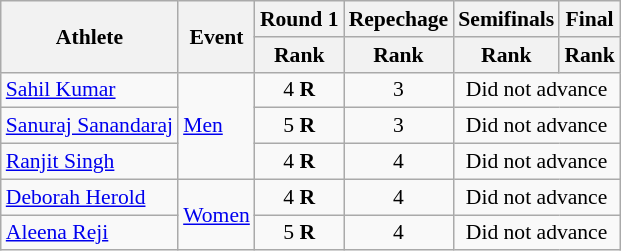<table class=wikitable style=font-size:90%;text-align:center;>
<tr>
<th rowspan=2>Athlete</th>
<th rowspan=2>Event</th>
<th>Round 1</th>
<th>Repechage</th>
<th>Semifinals</th>
<th>Final</th>
</tr>
<tr>
<th>Rank</th>
<th>Rank</th>
<th>Rank</th>
<th>Rank</th>
</tr>
<tr>
<td align=left><a href='#'>Sahil Kumar</a></td>
<td align=left rowspan="3"><a href='#'>Men</a></td>
<td>4 <strong>R</strong></td>
<td>3</td>
<td colspan=2>Did not advance</td>
</tr>
<tr>
<td align=left><a href='#'>Sanuraj Sanandaraj</a></td>
<td>5 <strong>R</strong></td>
<td>3</td>
<td colspan=2>Did not advance</td>
</tr>
<tr>
<td align=left><a href='#'>Ranjit Singh</a></td>
<td>4 <strong>R</strong></td>
<td>4</td>
<td colspan=2>Did not advance</td>
</tr>
<tr>
<td align=left><a href='#'>Deborah Herold</a></td>
<td align=left rowspan="2"><a href='#'>Women</a></td>
<td>4 <strong>R</strong></td>
<td>4</td>
<td colspan=2>Did not advance</td>
</tr>
<tr>
<td align=left><a href='#'>Aleena Reji</a></td>
<td>5 <strong>R</strong></td>
<td>4</td>
<td colspan=2>Did not advance</td>
</tr>
</table>
